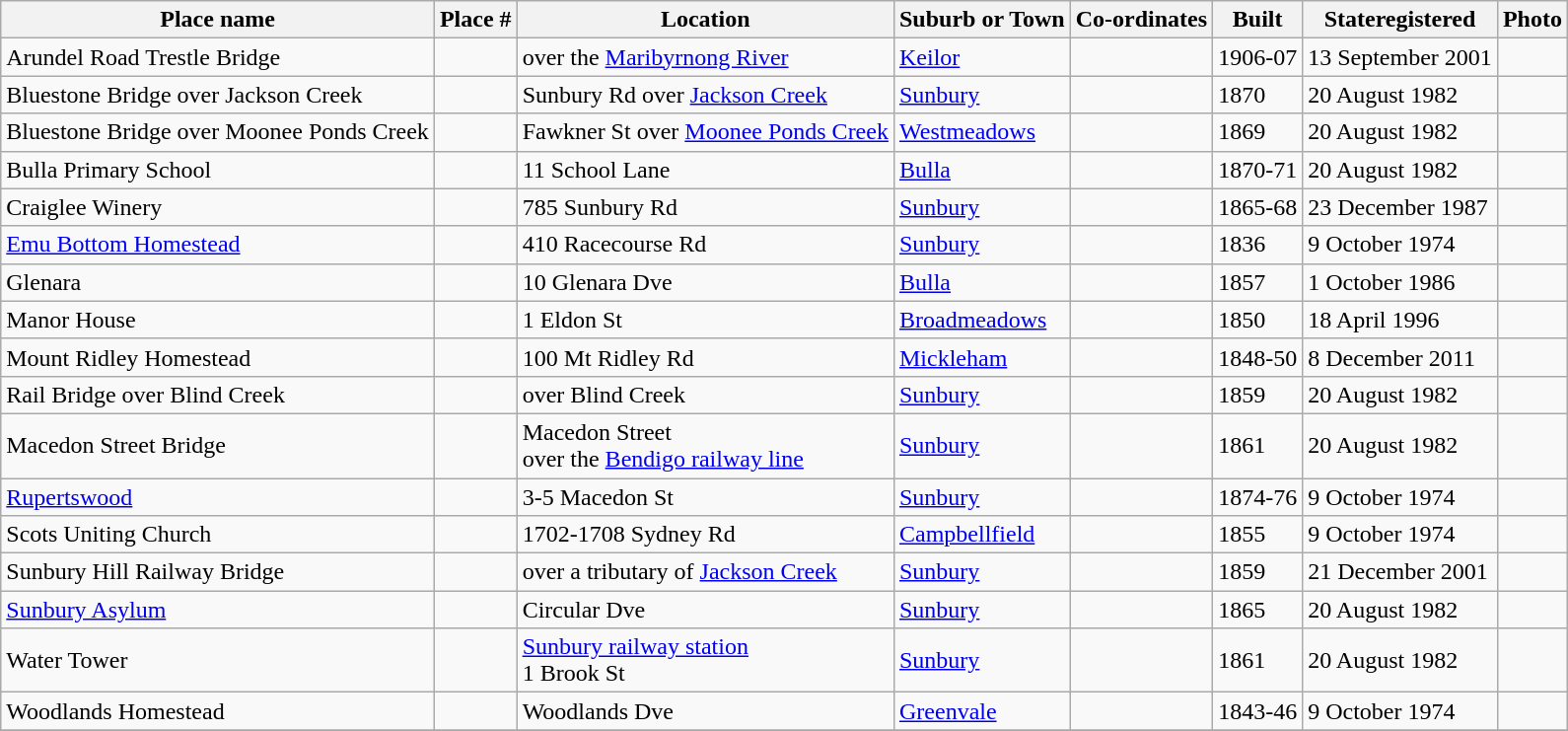<table class="wikitable sortable">
<tr>
<th>Place name</th>
<th>Place #</th>
<th>Location</th>
<th>Suburb or Town</th>
<th>Co-ordinates</th>
<th>Built</th>
<th>Stateregistered</th>
<th class="unsortable">Photo</th>
</tr>
<tr>
<td>Arundel Road Trestle Bridge</td>
<td></td>
<td>over the <a href='#'>Maribyrnong River</a></td>
<td><a href='#'>Keilor</a></td>
<td></td>
<td>1906-07</td>
<td>13 September 2001</td>
<td></td>
</tr>
<tr>
<td>Bluestone Bridge over Jackson Creek</td>
<td></td>
<td>Sunbury Rd over <a href='#'>Jackson Creek</a></td>
<td><a href='#'>Sunbury</a></td>
<td></td>
<td>1870</td>
<td>20 August 1982</td>
<td></td>
</tr>
<tr>
<td>Bluestone Bridge over Moonee Ponds Creek</td>
<td></td>
<td>Fawkner St over <a href='#'>Moonee Ponds Creek</a></td>
<td><a href='#'>Westmeadows</a></td>
<td></td>
<td>1869</td>
<td>20 August 1982</td>
<td></td>
</tr>
<tr>
<td>Bulla Primary School</td>
<td></td>
<td>11 School Lane</td>
<td><a href='#'>Bulla</a></td>
<td></td>
<td>1870-71</td>
<td>20 August 1982</td>
<td></td>
</tr>
<tr>
<td>Craiglee Winery</td>
<td></td>
<td>785 Sunbury Rd</td>
<td><a href='#'>Sunbury</a></td>
<td></td>
<td>1865-68</td>
<td>23 December 1987</td>
<td></td>
</tr>
<tr>
<td><a href='#'>Emu Bottom Homestead</a></td>
<td></td>
<td>410 Racecourse Rd</td>
<td><a href='#'>Sunbury</a></td>
<td></td>
<td> 1836</td>
<td>9 October 1974</td>
<td></td>
</tr>
<tr>
<td>Glenara</td>
<td></td>
<td>10 Glenara Dve</td>
<td><a href='#'>Bulla</a></td>
<td></td>
<td>1857</td>
<td>1 October 1986</td>
<td></td>
</tr>
<tr>
<td>Manor House</td>
<td></td>
<td>1 Eldon St</td>
<td><a href='#'>Broadmeadows</a></td>
<td></td>
<td> 1850</td>
<td>18 April 1996</td>
<td></td>
</tr>
<tr>
<td>Mount Ridley Homestead</td>
<td></td>
<td>100 Mt Ridley Rd</td>
<td><a href='#'>Mickleham</a></td>
<td></td>
<td>1848-50</td>
<td>8 December 2011</td>
<td></td>
</tr>
<tr>
<td>Rail Bridge over Blind Creek</td>
<td></td>
<td>over Blind Creek</td>
<td><a href='#'>Sunbury</a></td>
<td></td>
<td> 1859</td>
<td>20 August 1982</td>
<td></td>
</tr>
<tr>
<td>Macedon Street Bridge</td>
<td></td>
<td>Macedon Street<br>over the <a href='#'>Bendigo railway line</a></td>
<td><a href='#'>Sunbury</a></td>
<td></td>
<td>1861</td>
<td>20 August 1982</td>
<td></td>
</tr>
<tr>
<td><a href='#'>Rupertswood</a></td>
<td></td>
<td>3-5 Macedon St</td>
<td><a href='#'>Sunbury</a></td>
<td></td>
<td>1874-76</td>
<td>9 October 1974</td>
<td></td>
</tr>
<tr>
<td>Scots Uniting Church</td>
<td></td>
<td>1702-1708 Sydney Rd</td>
<td><a href='#'>Campbellfield</a></td>
<td></td>
<td>1855</td>
<td>9 October 1974</td>
<td></td>
</tr>
<tr>
<td>Sunbury Hill Railway Bridge</td>
<td></td>
<td>over a tributary of <a href='#'>Jackson Creek</a></td>
<td><a href='#'>Sunbury</a></td>
<td></td>
<td> 1859</td>
<td>21 December 2001</td>
<td></td>
</tr>
<tr>
<td><a href='#'>Sunbury Asylum</a></td>
<td></td>
<td>Circular Dve</td>
<td><a href='#'>Sunbury</a></td>
<td></td>
<td>1865</td>
<td>20 August 1982</td>
<td></td>
</tr>
<tr>
<td>Water Tower</td>
<td></td>
<td><a href='#'>Sunbury railway station</a><br>1 Brook St</td>
<td><a href='#'>Sunbury</a></td>
<td></td>
<td>1861</td>
<td>20 August 1982</td>
<td></td>
</tr>
<tr>
<td>Woodlands Homestead</td>
<td></td>
<td>Woodlands Dve</td>
<td><a href='#'>Greenvale</a></td>
<td></td>
<td>1843-46</td>
<td>9 October 1974</td>
<td></td>
</tr>
<tr>
</tr>
</table>
